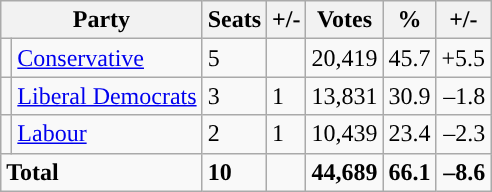<table class="wikitable sortable">
<tr>
<th colspan="2">Party</th>
<th>Seats</th>
<th>+/-</th>
<th>Votes</th>
<th>%</th>
<th>+/-</th>
</tr>
<tr>
<td style="background-color: "></td>
<td><a href='#'>Conservative</a></td>
<td>5</td>
<td></td>
<td style="text-align:right;">20,419</td>
<td style="text-align:right;">45.7</td>
<td style="text-align:right;">+5.5</td>
</tr>
<tr>
<td style="background-color: "></td>
<td><a href='#'>Liberal Democrats</a></td>
<td>3</td>
<td> 1</td>
<td style="text-align:right;">13,831</td>
<td style="text-align:right;">30.9</td>
<td style="text-align:right;">–1.8</td>
</tr>
<tr>
<td style="background-color: "></td>
<td><a href='#'>Labour</a></td>
<td>2</td>
<td> 1</td>
<td style="text-align:right;">10,439</td>
<td style="text-align:right;">23.4</td>
<td style="text-align:right;">–2.3</td>
</tr>
<tr>
<td colspan="2"><strong>Total</strong></td>
<td><strong>10</strong></td>
<td></td>
<td style="text-align:right;"><strong>44,689</strong></td>
<td style="text-align:right;"><strong>66.1</strong></td>
<td style="text-align:right;"><strong>–8.6</strong></td>
</tr>
</table>
